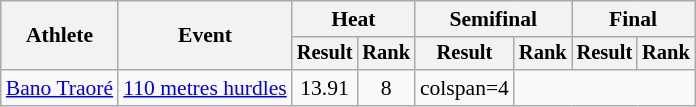<table class="wikitable" style="font-size:90%">
<tr>
<th rowspan="2">Athlete</th>
<th rowspan="2">Event</th>
<th colspan="2">Heat</th>
<th colspan="2">Semifinal</th>
<th colspan="2">Final</th>
</tr>
<tr style="font-size:95%">
<th>Result</th>
<th>Rank</th>
<th>Result</th>
<th>Rank</th>
<th>Result</th>
<th>Rank</th>
</tr>
<tr style=text-align:center>
<td style=text-align:left><a href='#'>Bano Traoré</a></td>
<td style=text-align:left><a href='#'>110 metres hurdles</a></td>
<td>13.91</td>
<td>8</td>
<td>colspan=4 </td>
</tr>
</table>
